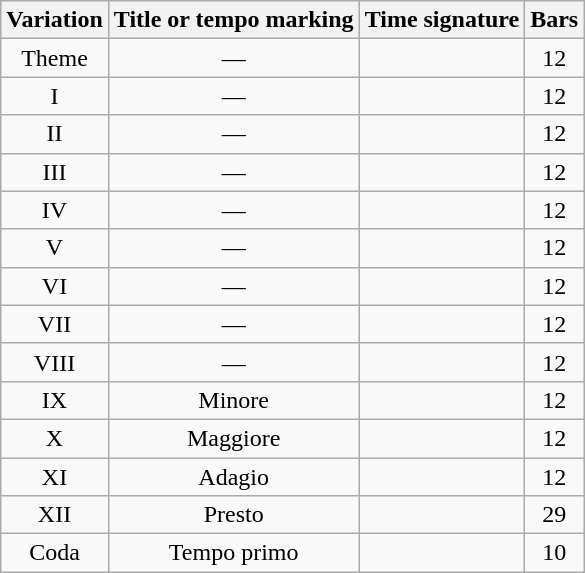<table class="wikitable" style="text-align:center">
<tr>
<th>Variation</th>
<th>Title or tempo marking</th>
<th>Time signature</th>
<th>Bars</th>
</tr>
<tr>
<td>Theme</td>
<td>—</td>
<td></td>
<td>12</td>
</tr>
<tr>
<td>I</td>
<td>—</td>
<td></td>
<td>12</td>
</tr>
<tr>
<td>II</td>
<td>—</td>
<td></td>
<td>12</td>
</tr>
<tr>
<td>III</td>
<td>—</td>
<td></td>
<td>12</td>
</tr>
<tr>
<td>IV</td>
<td>—</td>
<td></td>
<td>12</td>
</tr>
<tr>
<td>V</td>
<td>—</td>
<td></td>
<td>12</td>
</tr>
<tr>
<td>VI</td>
<td>—</td>
<td></td>
<td>12</td>
</tr>
<tr>
<td>VII</td>
<td>—</td>
<td></td>
<td>12</td>
</tr>
<tr>
<td>VIII</td>
<td>—</td>
<td></td>
<td>12</td>
</tr>
<tr>
<td>IX</td>
<td>Minore</td>
<td></td>
<td>12</td>
</tr>
<tr>
<td>X</td>
<td>Maggiore</td>
<td></td>
<td>12</td>
</tr>
<tr>
<td>XI</td>
<td>Adagio</td>
<td></td>
<td>12</td>
</tr>
<tr>
<td>XII</td>
<td>Presto</td>
<td></td>
<td>29</td>
</tr>
<tr>
<td>Coda</td>
<td>Tempo primo</td>
<td></td>
<td>10</td>
</tr>
</table>
